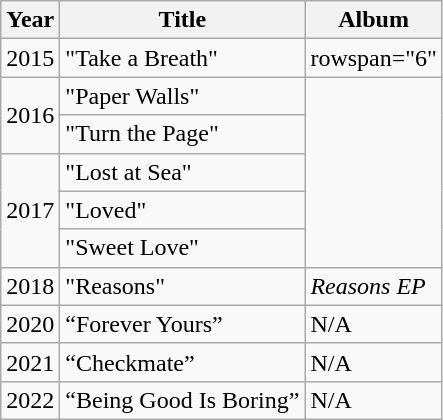<table class="wikitable plainrowheaders">
<tr>
<th>Year</th>
<th>Title</th>
<th>Album</th>
</tr>
<tr>
<td>2015</td>
<td>"Take a Breath"</td>
<td>rowspan="6" </td>
</tr>
<tr>
<td rowspan="2">2016</td>
<td>"Paper Walls"</td>
</tr>
<tr>
<td>"Turn the Page"</td>
</tr>
<tr>
<td rowspan="3">2017</td>
<td>"Lost at Sea"</td>
</tr>
<tr>
<td>"Loved"</td>
</tr>
<tr>
<td>"Sweet Love"</td>
</tr>
<tr>
<td>2018</td>
<td>"Reasons"</td>
<td><em>Reasons EP</em></td>
</tr>
<tr>
<td>2020</td>
<td>“Forever Yours”</td>
<td>N/A</td>
</tr>
<tr>
<td>2021</td>
<td>“Checkmate”</td>
<td>N/A</td>
</tr>
<tr>
<td>2022</td>
<td>“Being Good Is Boring”</td>
<td>N/A</td>
</tr>
</table>
